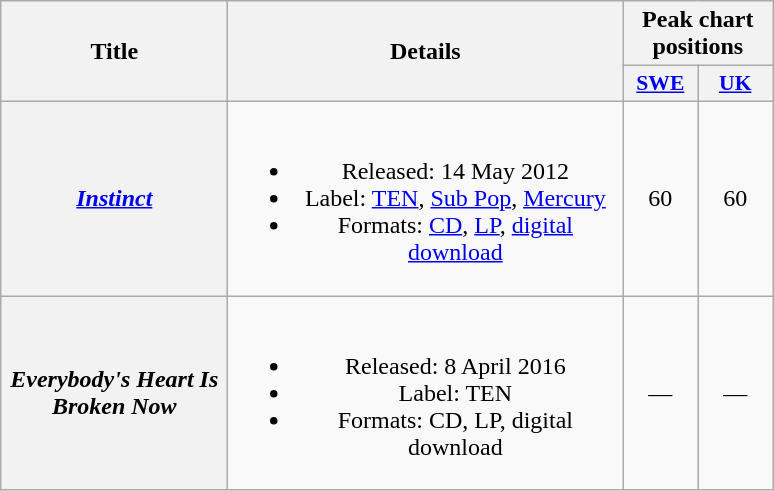<table class="wikitable plainrowheaders" style="text-align:center;">
<tr>
<th scope="col" rowspan="2" style="width:9em;">Title</th>
<th scope="col" rowspan="2" style="width:16em;">Details</th>
<th scope="col" colspan="2">Peak chart positions</th>
</tr>
<tr>
<th scope="col" style="width:3em;font-size:90%;"><a href='#'>SWE</a><br></th>
<th scope="col" style="width:3em;font-size:90%;"><a href='#'>UK</a><br></th>
</tr>
<tr>
<th scope="row"><em><a href='#'>Instinct</a></em></th>
<td><br><ul><li>Released: 14 May 2012</li><li>Label: <a href='#'>TEN</a>, <a href='#'>Sub Pop</a>, <a href='#'>Mercury</a></li><li>Formats: <a href='#'>CD</a>, <a href='#'>LP</a>, <a href='#'>digital download</a></li></ul></td>
<td>60</td>
<td>60</td>
</tr>
<tr>
<th scope="row"><em>Everybody's Heart Is Broken Now</em></th>
<td><br><ul><li>Released: 8 April 2016</li><li>Label: TEN</li><li>Formats: CD, LP, digital download</li></ul></td>
<td>—</td>
<td>—</td>
</tr>
</table>
